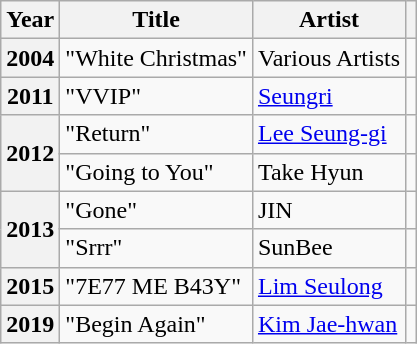<table class="wikitable sortable plainrowheaders">
<tr>
<th>Year</th>
<th>Title</th>
<th>Artist</th>
<th scope="col" class="unsortable"></th>
</tr>
<tr>
<th scope="row">2004</th>
<td>"White Christmas"</td>
<td>Various Artists</td>
<td></td>
</tr>
<tr>
<th scope="row">2011</th>
<td>"VVIP"</td>
<td><a href='#'>Seungri</a></td>
<td></td>
</tr>
<tr>
<th scope="row" rowspan=2>2012</th>
<td>"Return" </td>
<td><a href='#'>Lee Seung-gi</a></td>
<td></td>
</tr>
<tr>
<td>"Going to You" </td>
<td>Take Hyun</td>
<td></td>
</tr>
<tr>
<th scope="row" rowspan=2>2013</th>
<td>"Gone" </td>
<td>JIN</td>
<td></td>
</tr>
<tr>
<td>"Srrr"</td>
<td>SunBee</td>
<td></td>
</tr>
<tr>
<th scope="row">2015</th>
<td>"7E77 ME B43Y" </td>
<td><a href='#'>Lim Seulong</a></td>
<td></td>
</tr>
<tr>
<th scope="row">2019</th>
<td>"Begin Again" </td>
<td><a href='#'>Kim Jae-hwan</a></td>
<td></td>
</tr>
</table>
